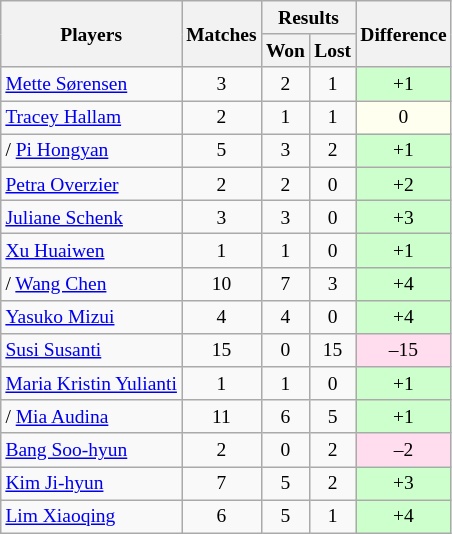<table class=wikitable style="text-align:center; font-size:small">
<tr>
<th rowspan="2">Players</th>
<th rowspan="2">Matches</th>
<th colspan="2">Results</th>
<th rowspan="2">Difference</th>
</tr>
<tr>
<th>Won</th>
<th>Lost</th>
</tr>
<tr>
<td align="left"> <a href='#'>Mette Sørensen</a></td>
<td>3</td>
<td>2</td>
<td>1</td>
<td bgcolor="#ccffcc">+1</td>
</tr>
<tr>
<td align="left"> <a href='#'>Tracey Hallam</a></td>
<td>2</td>
<td>1</td>
<td>1</td>
<td bgcolor="#fffff0">0</td>
</tr>
<tr>
<td align="left">/ <a href='#'>Pi Hongyan</a></td>
<td>5</td>
<td>3</td>
<td>2</td>
<td bgcolor="#ccffcc">+1</td>
</tr>
<tr>
<td align="left"> <a href='#'>Petra Overzier</a></td>
<td>2</td>
<td>2</td>
<td>0</td>
<td bgcolor="#ccffcc">+2</td>
</tr>
<tr>
<td align="left"> <a href='#'>Juliane Schenk</a></td>
<td>3</td>
<td>3</td>
<td>0</td>
<td bgcolor="#ccffcc">+3</td>
</tr>
<tr>
<td align="left"> <a href='#'>Xu Huaiwen</a></td>
<td>1</td>
<td>1</td>
<td>0</td>
<td bgcolor="#ccffcc">+1</td>
</tr>
<tr>
<td align="left">/ <a href='#'>Wang Chen</a></td>
<td>10</td>
<td>7</td>
<td>3</td>
<td bgcolor="#ccffcc">+4</td>
</tr>
<tr>
<td align="left"> <a href='#'>Yasuko Mizui</a></td>
<td>4</td>
<td>4</td>
<td>0</td>
<td bgcolor="#ccffcc">+4</td>
</tr>
<tr>
<td align="left"> <a href='#'>Susi Susanti</a></td>
<td>15</td>
<td>0</td>
<td>15</td>
<td bgcolor="#ffddee">–15</td>
</tr>
<tr>
<td align="left"> <a href='#'>Maria Kristin Yulianti</a></td>
<td>1</td>
<td>1</td>
<td>0</td>
<td bgcolor="#ccffcc">+1</td>
</tr>
<tr>
<td align="left">/ <a href='#'>Mia Audina</a></td>
<td>11</td>
<td>6</td>
<td>5</td>
<td bgcolor="#ccffcc">+1</td>
</tr>
<tr>
<td align="left"> <a href='#'>Bang Soo-hyun</a></td>
<td>2</td>
<td>0</td>
<td>2</td>
<td bgcolor="#ffddee">–2</td>
</tr>
<tr>
<td align="left"> <a href='#'>Kim Ji-hyun</a></td>
<td>7</td>
<td>5</td>
<td>2</td>
<td bgcolor="#ccffcc">+3</td>
</tr>
<tr>
<td align="left"> <a href='#'>Lim Xiaoqing</a></td>
<td>6</td>
<td>5</td>
<td>1</td>
<td bgcolor="#ccffcc">+4</td>
</tr>
</table>
